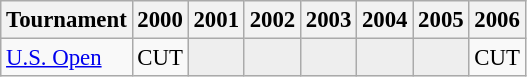<table class="wikitable" style="font-size:95%;">
<tr>
<th>Tournament</th>
<th>2000</th>
<th>2001</th>
<th>2002</th>
<th>2003</th>
<th>2004</th>
<th>2005</th>
<th>2006</th>
</tr>
<tr>
<td><a href='#'>U.S. Open</a></td>
<td align="center">CUT</td>
<td style="background:#eeeeee;"></td>
<td style="background:#eeeeee;"></td>
<td style="background:#eeeeee;"></td>
<td style="background:#eeeeee;"></td>
<td style="background:#eeeeee;"></td>
<td align="center">CUT</td>
</tr>
</table>
